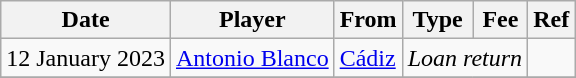<table class="wikitable">
<tr>
<th>Date</th>
<th>Player</th>
<th>From</th>
<th>Type</th>
<th>Fee</th>
<th>Ref</th>
</tr>
<tr>
<td>12 January 2023</td>
<td> <a href='#'>Antonio Blanco</a></td>
<td><a href='#'>Cádiz</a></td>
<td colspan=2 align=center><em>Loan return</em></td>
<td align=center></td>
</tr>
<tr>
</tr>
</table>
